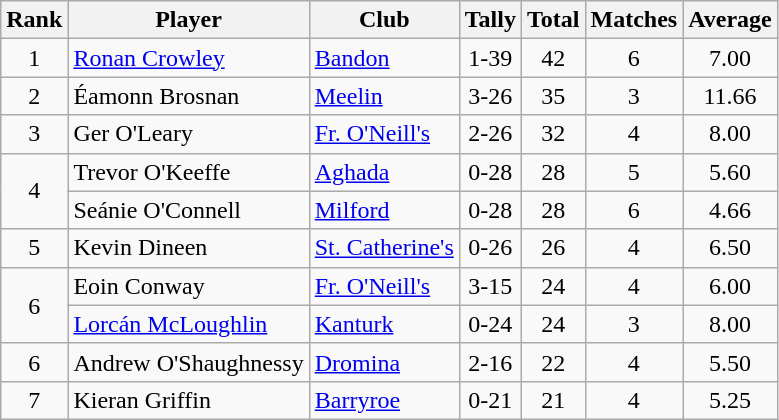<table class="wikitable">
<tr>
<th>Rank</th>
<th>Player</th>
<th>Club</th>
<th>Tally</th>
<th>Total</th>
<th>Matches</th>
<th>Average</th>
</tr>
<tr>
<td rowspan="1" style="text-align:center;">1</td>
<td><a href='#'>Ronan Crowley</a></td>
<td><a href='#'>Bandon</a></td>
<td align=center>1-39</td>
<td align=center>42</td>
<td align=center>6</td>
<td align=center>7.00</td>
</tr>
<tr>
<td rowspan="1" style="text-align:center;">2</td>
<td>Éamonn Brosnan</td>
<td><a href='#'>Meelin</a></td>
<td align=center>3-26</td>
<td align=center>35</td>
<td align=center>3</td>
<td align=center>11.66</td>
</tr>
<tr>
<td rowspan="1" style="text-align:center;">3</td>
<td>Ger O'Leary</td>
<td><a href='#'>Fr. O'Neill's</a></td>
<td align=center>2-26</td>
<td align=center>32</td>
<td align=center>4</td>
<td align=center>8.00</td>
</tr>
<tr>
<td rowspan="2" style="text-align:center;">4</td>
<td>Trevor O'Keeffe</td>
<td><a href='#'>Aghada</a></td>
<td align=center>0-28</td>
<td align=center>28</td>
<td align=center>5</td>
<td align=center>5.60</td>
</tr>
<tr>
<td>Seánie O'Connell</td>
<td><a href='#'>Milford</a></td>
<td align=center>0-28</td>
<td align=center>28</td>
<td align=center>6</td>
<td align=center>4.66</td>
</tr>
<tr>
<td rowspan="1" style="text-align:center;">5</td>
<td>Kevin Dineen</td>
<td><a href='#'>St. Catherine's</a></td>
<td align=center>0-26</td>
<td align=center>26</td>
<td align=center>4</td>
<td align=center>6.50</td>
</tr>
<tr>
<td rowspan="2" style="text-align:center;">6</td>
<td>Eoin Conway</td>
<td><a href='#'>Fr. O'Neill's</a></td>
<td align=center>3-15</td>
<td align=center>24</td>
<td align=center>4</td>
<td align=center>6.00</td>
</tr>
<tr>
<td><a href='#'>Lorcán McLoughlin</a></td>
<td><a href='#'>Kanturk</a></td>
<td align=center>0-24</td>
<td align=center>24</td>
<td align=center>3</td>
<td align=center>8.00</td>
</tr>
<tr>
<td rowspan="1" style="text-align:center;">6</td>
<td>Andrew O'Shaughnessy</td>
<td><a href='#'>Dromina</a></td>
<td align=center>2-16</td>
<td align=center>22</td>
<td align=center>4</td>
<td align=center>5.50</td>
</tr>
<tr>
<td rowspan="1" style="text-align:center;">7</td>
<td>Kieran Griffin</td>
<td><a href='#'>Barryroe</a></td>
<td align=center>0-21</td>
<td align=center>21</td>
<td align=center>4</td>
<td align=center>5.25</td>
</tr>
</table>
